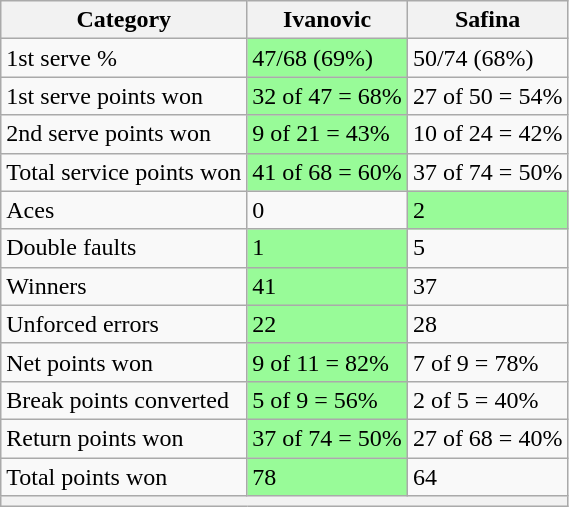<table class="wikitable">
<tr>
<th>Category</th>
<th> Ivanovic</th>
<th> Safina</th>
</tr>
<tr>
<td>1st serve %</td>
<td bgcolor=98FB98>47/68 (69%)</td>
<td>50/74 (68%)</td>
</tr>
<tr>
<td>1st serve points won</td>
<td bgcolor=98FB98>32 of 47 = 68%</td>
<td>27 of 50 = 54%</td>
</tr>
<tr>
<td>2nd serve points won</td>
<td bgcolor=98FB98>9 of 21 = 43%</td>
<td>10 of 24 = 42%</td>
</tr>
<tr>
<td>Total service points won</td>
<td bgcolor=98FB98>41 of 68 = 60%</td>
<td>37 of 74 = 50%</td>
</tr>
<tr>
<td>Aces</td>
<td>0</td>
<td bgcolor=98FB98>2</td>
</tr>
<tr>
<td>Double faults</td>
<td bgcolor=98FB98>1</td>
<td>5</td>
</tr>
<tr>
<td>Winners</td>
<td bgcolor=98FB98>41</td>
<td>37</td>
</tr>
<tr>
<td>Unforced errors</td>
<td bgcolor=98FB98>22</td>
<td>28</td>
</tr>
<tr>
<td>Net points won</td>
<td bgcolor=98FB98>9 of 11 = 82%</td>
<td>7 of 9 = 78%</td>
</tr>
<tr>
<td>Break points converted</td>
<td bgcolor=98FB98>5 of 9 = 56%</td>
<td>2 of 5 = 40%</td>
</tr>
<tr>
<td>Return points won</td>
<td bgcolor=98FB98>37 of 74 = 50%</td>
<td>27 of 68 = 40%</td>
</tr>
<tr>
<td>Total points won</td>
<td bgcolor=98FB98>78</td>
<td>64</td>
</tr>
<tr>
<th colspan=3></th>
</tr>
</table>
